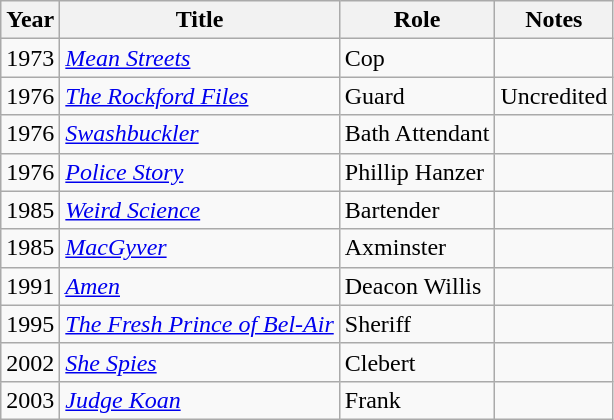<table class="wikitable sortable">
<tr>
<th>Year</th>
<th>Title</th>
<th>Role</th>
<th class="unsortable">Notes</th>
</tr>
<tr>
<td>1973</td>
<td><em><a href='#'>Mean Streets</a></em></td>
<td>Cop</td>
<td></td>
</tr>
<tr>
<td>1976</td>
<td><em><a href='#'>The Rockford Files</a></em></td>
<td>Guard</td>
<td>Uncredited</td>
</tr>
<tr>
<td>1976</td>
<td><em><a href='#'>Swashbuckler</a></em></td>
<td>Bath Attendant</td>
<td></td>
</tr>
<tr>
<td>1976</td>
<td><em><a href='#'>Police Story</a></em></td>
<td>Phillip Hanzer</td>
<td></td>
</tr>
<tr>
<td>1985</td>
<td><em><a href='#'>Weird Science</a></em></td>
<td>Bartender</td>
<td></td>
</tr>
<tr>
<td>1985</td>
<td><em><a href='#'>MacGyver</a></em></td>
<td>Axminster</td>
<td></td>
</tr>
<tr>
<td>1991</td>
<td><em><a href='#'>Amen</a></em></td>
<td>Deacon Willis</td>
<td></td>
</tr>
<tr>
<td>1995</td>
<td><em><a href='#'>The Fresh Prince of Bel-Air</a></em></td>
<td>Sheriff</td>
<td></td>
</tr>
<tr>
<td>2002</td>
<td><em><a href='#'>She Spies</a></em></td>
<td>Clebert</td>
<td></td>
</tr>
<tr>
<td>2003</td>
<td><em><a href='#'>Judge Koan</a></em></td>
<td>Frank</td>
<td></td>
</tr>
</table>
